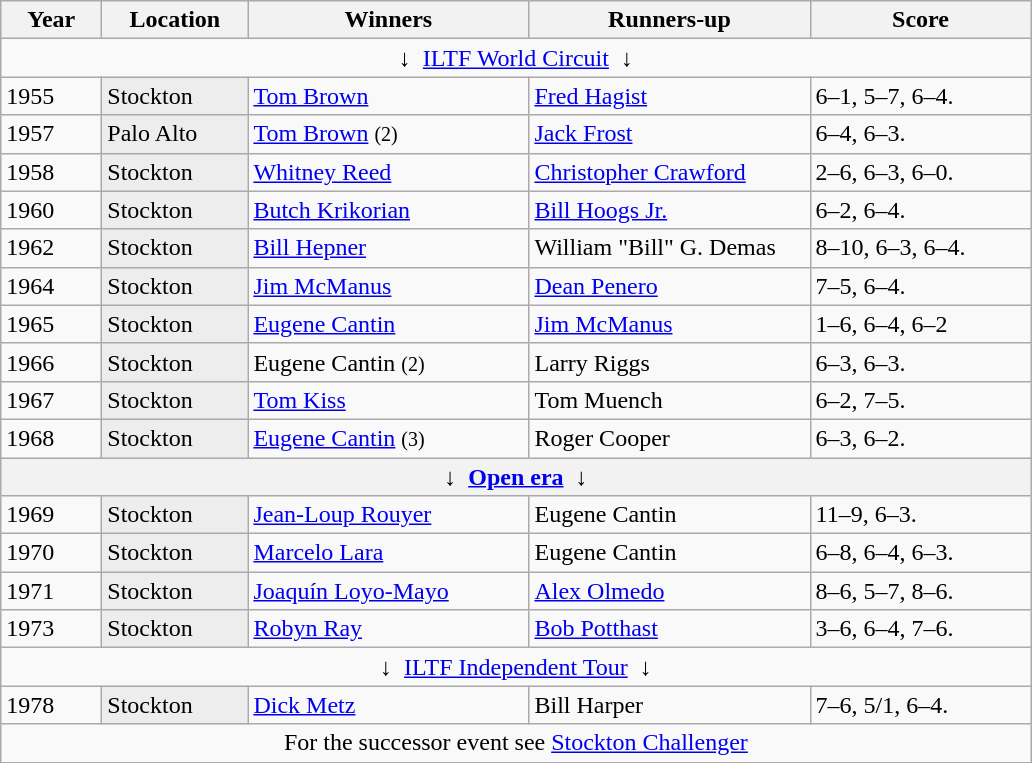<table class="wikitable sortable">
<tr>
<th style="width:60px">Year</th>
<th style="width:90px">Location</th>
<th style="width:180px">Winners</th>
<th style="width:180px">Runners-up</th>
<th style="width:140px" class="unsortable">Score</th>
</tr>
<tr>
<td colspan=5 align=center>↓  <a href='#'>ILTF World Circuit</a>  ↓</td>
</tr>
<tr>
<td>1955</td>
<td style="background:#ededed">Stockton</td>
<td> <a href='#'>Tom Brown</a></td>
<td> <a href='#'>Fred Hagist</a></td>
<td>6–1, 5–7, 6–4.</td>
</tr>
<tr>
<td>1957</td>
<td style="background:#ededed">Palo Alto</td>
<td> <a href='#'>Tom Brown</a> <small>(2)</small></td>
<td> <a href='#'>Jack Frost</a></td>
<td>6–4, 6–3.</td>
</tr>
<tr>
<td>1958</td>
<td style="background:#ededed">Stockton</td>
<td> <a href='#'>Whitney Reed</a></td>
<td> <a href='#'>Christopher Crawford</a></td>
<td>2–6, 6–3, 6–0.</td>
</tr>
<tr>
<td>1960</td>
<td style="background:#ededed">Stockton</td>
<td> <a href='#'>Butch Krikorian</a></td>
<td>  <a href='#'>Bill Hoogs Jr.</a></td>
<td>6–2, 6–4.</td>
</tr>
<tr>
<td>1962</td>
<td style="background:#ededed">Stockton</td>
<td> <a href='#'>Bill Hepner</a></td>
<td> William "Bill" G. Demas</td>
<td>8–10, 6–3, 6–4.</td>
</tr>
<tr>
<td>1964</td>
<td style="background:#ededed">Stockton</td>
<td> <a href='#'>Jim McManus</a></td>
<td> <a href='#'>Dean Penero</a></td>
<td>7–5, 6–4.</td>
</tr>
<tr>
<td>1965</td>
<td style="background:#ededed">Stockton</td>
<td> <a href='#'>Eugene Cantin</a></td>
<td> <a href='#'>Jim McManus</a></td>
<td>1–6, 6–4, 6–2</td>
</tr>
<tr>
<td>1966</td>
<td style="background:#ededed">Stockton</td>
<td> Eugene Cantin <small>(2)</small></td>
<td> Larry Riggs</td>
<td>6–3, 6–3.</td>
</tr>
<tr>
<td>1967</td>
<td style="background:#ededed">Stockton</td>
<td> <a href='#'>Tom Kiss</a></td>
<td> Tom Muench</td>
<td>6–2, 7–5.</td>
</tr>
<tr>
<td>1968</td>
<td style="background:#ededed">Stockton</td>
<td> <a href='#'>Eugene Cantin</a> <small>(3)</small></td>
<td> Roger Cooper</td>
<td>6–3, 6–2.</td>
</tr>
<tr>
<th colspan=5 align=center>↓  <a href='#'>Open era</a>  ↓</th>
</tr>
<tr>
<td>1969</td>
<td style="background:#ededed">Stockton</td>
<td> <a href='#'>Jean-Loup Rouyer</a></td>
<td> Eugene Cantin</td>
<td>11–9, 6–3.</td>
</tr>
<tr>
<td>1970</td>
<td style="background:#ededed">Stockton</td>
<td> <a href='#'>Marcelo Lara</a></td>
<td> Eugene Cantin</td>
<td>6–8, 6–4, 6–3.</td>
</tr>
<tr>
<td>1971</td>
<td style="background:#ededed">Stockton</td>
<td> <a href='#'>Joaquín Loyo-Mayo</a></td>
<td> <a href='#'>Alex Olmedo</a></td>
<td>8–6, 5–7, 8–6.</td>
</tr>
<tr>
<td>1973</td>
<td style="background:#ededed">Stockton</td>
<td> <a href='#'>Robyn Ray</a></td>
<td> <a href='#'>Bob Potthast</a></td>
<td>3–6, 6–4, 7–6.</td>
</tr>
<tr>
<td colspan=5 align=center>↓  <a href='#'>ILTF Independent Tour</a>  ↓</td>
</tr>
<tr>
<td>1978</td>
<td style="background:#ededed">Stockton</td>
<td> <a href='#'>Dick Metz</a></td>
<td> Bill Harper</td>
<td>7–6, 5/1, 6–4.</td>
</tr>
<tr>
<td colspan=5 align=center>For the successor event see <a href='#'>Stockton Challenger</a></td>
</tr>
<tr>
</tr>
</table>
